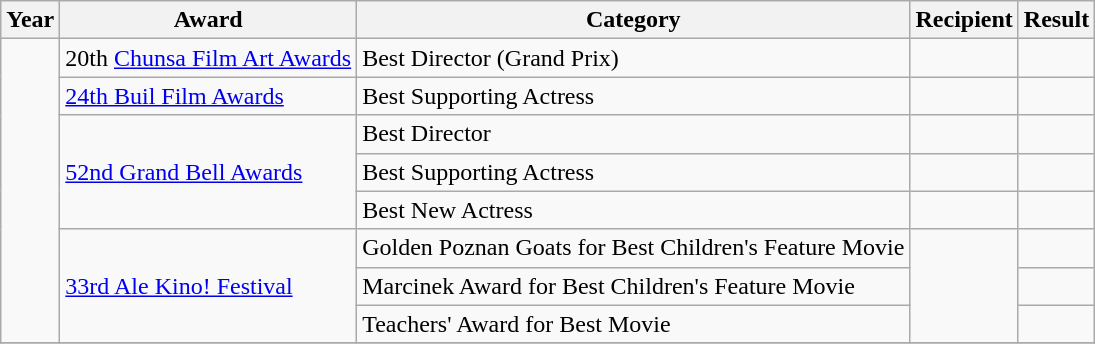<table class="wikitable">
<tr>
<th>Year</th>
<th>Award</th>
<th>Category</th>
<th>Recipient</th>
<th>Result</th>
</tr>
<tr>
<td rowspan="8"></td>
<td>20th <a href='#'>Chunsa Film Art Awards</a></td>
<td>Best Director (Grand Prix)</td>
<td></td>
<td></td>
</tr>
<tr>
<td><a href='#'>24th Buil Film Awards</a></td>
<td>Best Supporting Actress</td>
<td></td>
<td></td>
</tr>
<tr>
<td rowspan="3"><a href='#'>52nd Grand Bell Awards</a></td>
<td>Best Director</td>
<td></td>
<td></td>
</tr>
<tr>
<td>Best Supporting Actress</td>
<td></td>
<td></td>
</tr>
<tr>
<td>Best New Actress</td>
<td></td>
<td></td>
</tr>
<tr>
<td rowspan="3"><a href='#'>33rd Ale Kino! Festival</a></td>
<td>Golden Poznan Goats for Best Children's Feature Movie</td>
<td rowspan="3"></td>
<td></td>
</tr>
<tr>
<td>Marcinek Award for Best Children's Feature Movie</td>
<td></td>
</tr>
<tr>
<td>Teachers' Award for Best Movie</td>
<td></td>
</tr>
<tr>
</tr>
</table>
